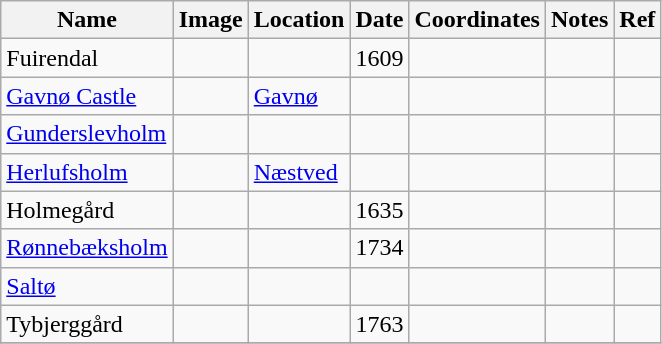<table class="wikitable sortable">
<tr>
<th>Name</th>
<th>Image</th>
<th>Location</th>
<th>Date</th>
<th>Coordinates</th>
<th>Notes</th>
<th>Ref</th>
</tr>
<tr>
<td>Fuirendal</td>
<td></td>
<td></td>
<td>1609</td>
<td></td>
<td></td>
<td></td>
</tr>
<tr>
<td><a href='#'>Gavnø Castle</a></td>
<td></td>
<td><a href='#'>Gavnø</a></td>
<td></td>
<td></td>
<td></td>
<td></td>
</tr>
<tr>
<td><a href='#'>Gunderslevholm</a></td>
<td></td>
<td></td>
<td></td>
<td></td>
<td></td>
<td></td>
</tr>
<tr>
<td><a href='#'>Herlufsholm</a></td>
<td></td>
<td><a href='#'>Næstved</a></td>
<td></td>
<td></td>
<td></td>
<td></td>
</tr>
<tr>
<td>Holmegård</td>
<td></td>
<td></td>
<td>1635</td>
<td></td>
<td></td>
<td></td>
</tr>
<tr>
<td><a href='#'>Rønnebæksholm</a></td>
<td></td>
<td></td>
<td>1734</td>
<td></td>
<td></td>
<td></td>
</tr>
<tr>
<td><a href='#'>Saltø</a></td>
<td></td>
<td></td>
<td></td>
<td></td>
<td></td>
<td></td>
</tr>
<tr>
<td>Tybjerggård</td>
<td></td>
<td></td>
<td>1763</td>
<td></td>
<td></td>
<td></td>
</tr>
<tr>
</tr>
</table>
